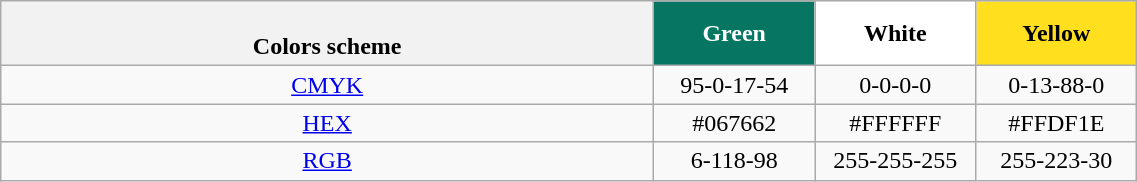<table class=wikitable width=60% style="text-align:center;">
<tr>
<th><br>Colors scheme</th>
<th ! style="background:#067662; width:100px; color:white;">Green</th>
<th style="background:#FFFFFF; width:100px; color:black;">White</th>
<th style="background:#FFDF1E; width:100px; color:black;">Yellow</th>
</tr>
<tr>
<td><a href='#'>CMYK</a></td>
<td>95-0-17-54</td>
<td>0-0-0-0</td>
<td>0-13-88-0</td>
</tr>
<tr>
<td><a href='#'>HEX</a></td>
<td>#067662</td>
<td>#FFFFFF</td>
<td>#FFDF1E</td>
</tr>
<tr>
<td><a href='#'>RGB</a></td>
<td>6-118-98</td>
<td>255-255-255</td>
<td>255-223-30</td>
</tr>
</table>
